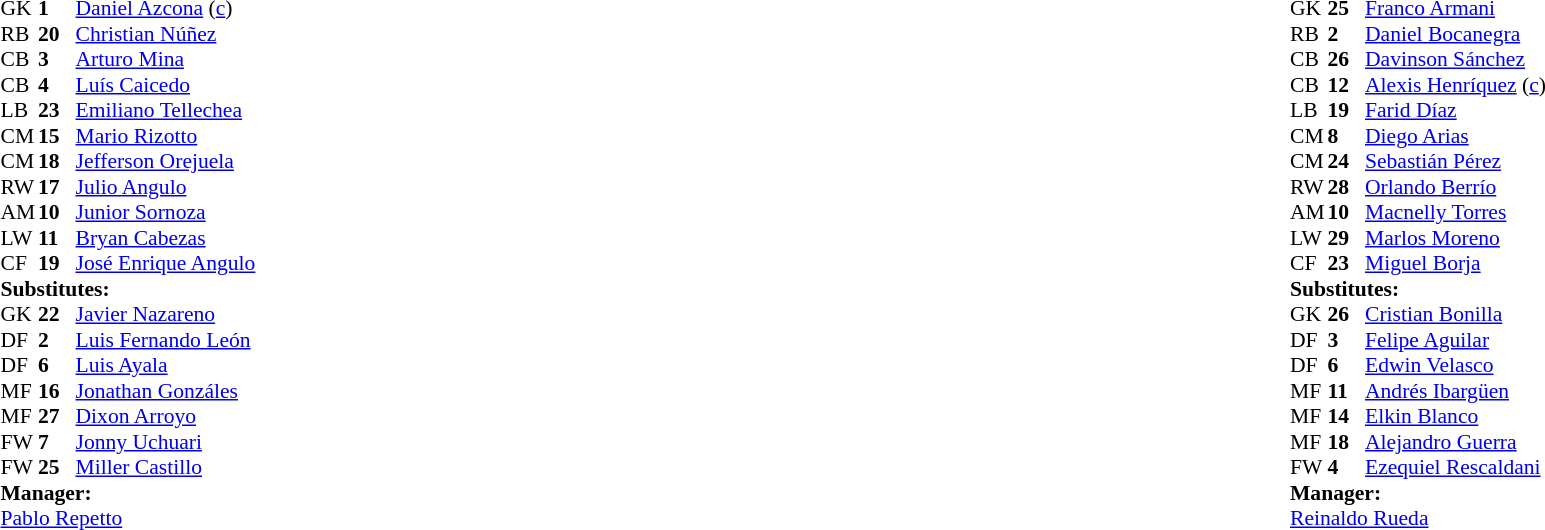<table width="100%">
<tr>
<td valign="top" width="40%"><br><table style="font-size:90%;" cellspacing="0" cellpadding="0">
<tr>
<th width="25"></th>
<th width="25"></th>
</tr>
<tr>
<td>GK</td>
<td><strong>1</strong></td>
<td> <a href='#'>Daniel Azcona</a> (<a href='#'>c</a>)</td>
</tr>
<tr>
<td>RB</td>
<td><strong>20</strong></td>
<td> <a href='#'>Christian Núñez</a></td>
<td></td>
</tr>
<tr>
<td>CB</td>
<td><strong>3</strong></td>
<td> <a href='#'>Arturo Mina</a></td>
</tr>
<tr>
<td>CB</td>
<td><strong>4</strong></td>
<td> <a href='#'>Luís Caicedo</a></td>
<td></td>
</tr>
<tr>
<td>LB</td>
<td><strong>23</strong></td>
<td> <a href='#'>Emiliano Tellechea</a></td>
</tr>
<tr>
<td>CM</td>
<td><strong>15</strong></td>
<td> <a href='#'>Mario Rizotto</a></td>
<td></td>
</tr>
<tr>
<td>CM</td>
<td><strong>18</strong></td>
<td> <a href='#'>Jefferson Orejuela</a></td>
</tr>
<tr>
<td>RW</td>
<td><strong>17</strong></td>
<td> <a href='#'>Julio Angulo</a></td>
<td></td>
<td></td>
</tr>
<tr>
<td>AM</td>
<td><strong>10</strong></td>
<td> <a href='#'>Junior Sornoza</a></td>
</tr>
<tr>
<td>LW</td>
<td><strong>11</strong></td>
<td> <a href='#'>Bryan Cabezas</a></td>
<td></td>
<td></td>
</tr>
<tr>
<td>CF</td>
<td><strong>19</strong></td>
<td> <a href='#'>José Enrique Angulo</a></td>
<td></td>
<td></td>
</tr>
<tr>
<td colspan=3><strong>Substitutes:</strong></td>
</tr>
<tr>
<td>GK</td>
<td><strong>22</strong></td>
<td> <a href='#'>Javier Nazareno</a></td>
</tr>
<tr>
<td>DF</td>
<td><strong>2</strong></td>
<td> <a href='#'>Luis Fernando León</a></td>
</tr>
<tr>
<td>DF</td>
<td><strong>6</strong></td>
<td> <a href='#'>Luis Ayala</a></td>
</tr>
<tr>
<td>MF</td>
<td><strong>16</strong></td>
<td> <a href='#'>Jonathan Gonzáles</a></td>
<td></td>
<td></td>
</tr>
<tr>
<td>MF</td>
<td><strong>27</strong></td>
<td> <a href='#'>Dixon Arroyo</a></td>
</tr>
<tr>
<td>FW</td>
<td><strong>7</strong></td>
<td> <a href='#'>Jonny Uchuari</a></td>
<td></td>
<td></td>
</tr>
<tr>
<td>FW</td>
<td><strong>25</strong></td>
<td> <a href='#'>Miller Castillo</a></td>
<td></td>
<td></td>
</tr>
<tr>
<td colspan=3><strong>Manager:</strong></td>
</tr>
<tr>
<td colspan=4> <a href='#'>Pablo Repetto</a></td>
</tr>
</table>
</td>
<td valign="top"></td>
<td valign="top" width="50%"><br><table style="font-size:90%;" cellspacing="0" cellpadding="0" align="center">
<tr>
<th width=25></th>
<th width=25></th>
</tr>
<tr>
<td>GK</td>
<td><strong>25</strong></td>
<td> <a href='#'>Franco Armani</a></td>
</tr>
<tr>
<td>RB</td>
<td><strong>2</strong></td>
<td> <a href='#'>Daniel Bocanegra</a></td>
</tr>
<tr>
<td>CB</td>
<td><strong>26</strong></td>
<td> <a href='#'>Davinson Sánchez</a></td>
<td></td>
</tr>
<tr>
<td>CB</td>
<td><strong>12</strong></td>
<td> <a href='#'>Alexis Henríquez</a> (<a href='#'>c</a>)</td>
</tr>
<tr>
<td>LB</td>
<td><strong>19</strong></td>
<td> <a href='#'>Farid Díaz</a></td>
</tr>
<tr>
<td>CM</td>
<td><strong>8</strong></td>
<td> <a href='#'>Diego Arias</a></td>
</tr>
<tr>
<td>CM</td>
<td><strong>24</strong></td>
<td> <a href='#'>Sebastián Pérez</a></td>
<td></td>
<td></td>
</tr>
<tr>
<td>RW</td>
<td><strong>28</strong></td>
<td> <a href='#'>Orlando Berrío</a></td>
</tr>
<tr>
<td>AM</td>
<td><strong>10</strong></td>
<td> <a href='#'>Macnelly Torres</a></td>
<td></td>
<td></td>
</tr>
<tr>
<td>LW</td>
<td><strong>29</strong></td>
<td> <a href='#'>Marlos Moreno</a></td>
<td></td>
<td></td>
</tr>
<tr>
<td>CF</td>
<td><strong>23</strong></td>
<td> <a href='#'>Miguel Borja</a></td>
</tr>
<tr>
<td colspan=3><strong>Substitutes:</strong></td>
</tr>
<tr>
<td>GK</td>
<td><strong>26</strong></td>
<td> <a href='#'>Cristian Bonilla</a></td>
</tr>
<tr>
<td>DF</td>
<td><strong>3</strong></td>
<td> <a href='#'>Felipe Aguilar</a></td>
</tr>
<tr>
<td>DF</td>
<td><strong>6</strong></td>
<td> <a href='#'>Edwin Velasco</a></td>
</tr>
<tr>
<td>MF</td>
<td><strong>11</strong></td>
<td> <a href='#'>Andrés Ibargüen</a></td>
<td></td>
<td></td>
</tr>
<tr>
<td>MF</td>
<td><strong>14</strong></td>
<td> <a href='#'>Elkin Blanco</a></td>
<td></td>
<td></td>
</tr>
<tr>
<td>MF</td>
<td><strong>18</strong></td>
<td> <a href='#'>Alejandro Guerra</a></td>
<td></td>
<td></td>
</tr>
<tr>
<td>FW</td>
<td><strong>4</strong></td>
<td> <a href='#'>Ezequiel Rescaldani</a></td>
</tr>
<tr>
<td colspan=3><strong>Manager:</strong></td>
</tr>
<tr>
<td colspan=4> <a href='#'>Reinaldo Rueda</a></td>
</tr>
</table>
</td>
</tr>
</table>
